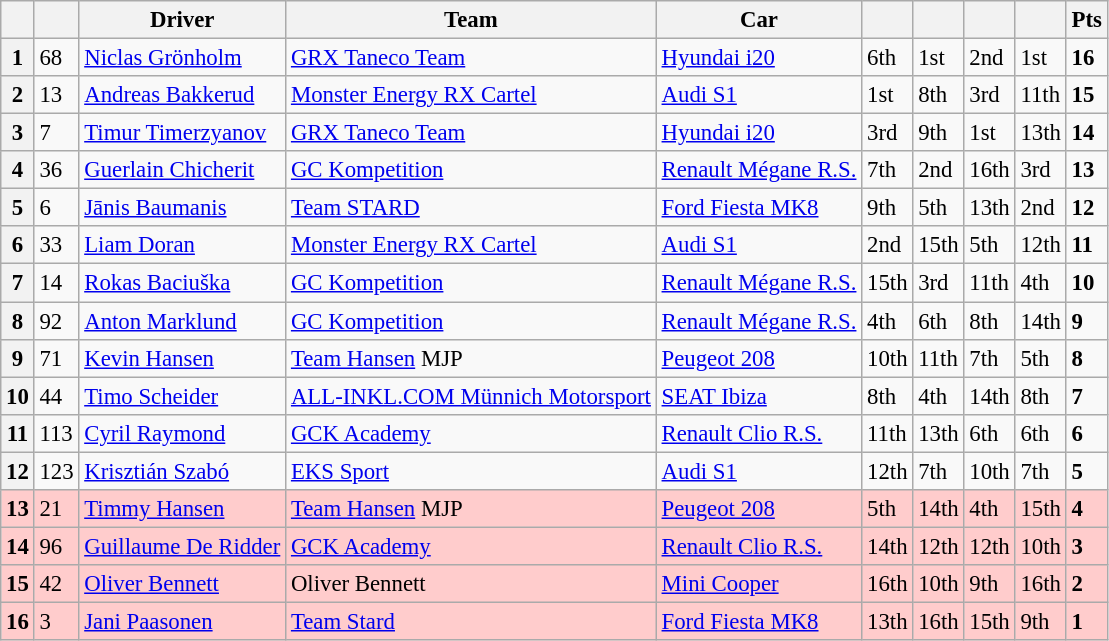<table class="wikitable" style="font-size:95%">
<tr>
<th></th>
<th></th>
<th>Driver</th>
<th>Team</th>
<th>Car</th>
<th></th>
<th></th>
<th></th>
<th></th>
<th>Pts</th>
</tr>
<tr>
<th>1</th>
<td>68</td>
<td> <a href='#'>Niclas Grönholm</a></td>
<td><a href='#'>GRX Taneco Team</a></td>
<td><a href='#'>Hyundai i20</a></td>
<td>6th</td>
<td>1st</td>
<td>2nd</td>
<td>1st</td>
<td><strong>16</strong></td>
</tr>
<tr>
<th>2</th>
<td>13</td>
<td> <a href='#'>Andreas Bakkerud</a></td>
<td><a href='#'>Monster Energy RX Cartel</a></td>
<td><a href='#'>Audi S1</a></td>
<td>1st</td>
<td>8th</td>
<td>3rd</td>
<td>11th</td>
<td><strong>15</strong></td>
</tr>
<tr>
<th>3</th>
<td>7</td>
<td> <a href='#'>Timur Timerzyanov</a></td>
<td><a href='#'>GRX Taneco Team</a></td>
<td><a href='#'>Hyundai i20</a></td>
<td>3rd</td>
<td>9th</td>
<td>1st</td>
<td>13th</td>
<td><strong>14</strong></td>
</tr>
<tr>
<th>4</th>
<td>36</td>
<td> <a href='#'>Guerlain Chicherit</a></td>
<td><a href='#'>GC Kompetition</a></td>
<td><a href='#'>Renault Mégane R.S.</a></td>
<td>7th</td>
<td>2nd</td>
<td>16th</td>
<td>3rd</td>
<td><strong>13</strong></td>
</tr>
<tr>
<th>5</th>
<td>6</td>
<td> <a href='#'>Jānis Baumanis</a></td>
<td><a href='#'>Team STARD</a></td>
<td><a href='#'>Ford Fiesta MK8</a></td>
<td>9th</td>
<td>5th</td>
<td>13th</td>
<td>2nd</td>
<td><strong>12</strong></td>
</tr>
<tr>
<th>6</th>
<td>33</td>
<td> <a href='#'>Liam Doran</a></td>
<td><a href='#'>Monster Energy RX Cartel</a></td>
<td><a href='#'>Audi S1</a></td>
<td>2nd</td>
<td>15th</td>
<td>5th</td>
<td>12th</td>
<td><strong>11</strong></td>
</tr>
<tr>
<th>7</th>
<td>14</td>
<td> <a href='#'>Rokas Baciuška</a></td>
<td><a href='#'>GC Kompetition</a></td>
<td><a href='#'>Renault Mégane R.S.</a></td>
<td>15th</td>
<td>3rd</td>
<td>11th</td>
<td>4th</td>
<td><strong>10</strong></td>
</tr>
<tr>
<th>8</th>
<td>92</td>
<td> <a href='#'>Anton Marklund</a></td>
<td><a href='#'>GC Kompetition</a></td>
<td><a href='#'>Renault Mégane R.S.</a></td>
<td>4th</td>
<td>6th</td>
<td>8th</td>
<td>14th</td>
<td><strong>9</strong></td>
</tr>
<tr>
<th>9</th>
<td>71</td>
<td> <a href='#'>Kevin Hansen</a></td>
<td><a href='#'>Team Hansen</a> MJP</td>
<td><a href='#'>Peugeot 208</a></td>
<td>10th</td>
<td>11th</td>
<td>7th</td>
<td>5th</td>
<td><strong>8</strong></td>
</tr>
<tr>
<th>10</th>
<td>44</td>
<td> <a href='#'>Timo Scheider</a></td>
<td><a href='#'>ALL-INKL.COM Münnich Motorsport</a></td>
<td><a href='#'>SEAT Ibiza</a></td>
<td>8th</td>
<td>4th</td>
<td>14th</td>
<td>8th</td>
<td><strong>7</strong></td>
</tr>
<tr>
<th>11</th>
<td>113</td>
<td> <a href='#'>Cyril Raymond</a></td>
<td><a href='#'>GCK Academy</a></td>
<td><a href='#'>Renault Clio R.S.</a></td>
<td>11th</td>
<td>13th</td>
<td>6th</td>
<td>6th</td>
<td><strong>6</strong></td>
</tr>
<tr>
<th>12</th>
<td>123</td>
<td> <a href='#'>Krisztián Szabó</a></td>
<td><a href='#'>EKS Sport</a></td>
<td><a href='#'>Audi S1</a></td>
<td>12th</td>
<td>7th</td>
<td>10th</td>
<td>7th</td>
<td><strong>5</strong></td>
</tr>
<tr>
<th style="background:#ffcccc;">13</th>
<td style="background:#ffcccc;">21</td>
<td style="background:#ffcccc;"> <a href='#'>Timmy Hansen</a></td>
<td style="background:#ffcccc;"><a href='#'>Team Hansen</a> MJP</td>
<td style="background:#ffcccc;"><a href='#'>Peugeot 208</a></td>
<td style="background:#ffcccc;">5th</td>
<td style="background:#ffcccc;">14th</td>
<td style="background:#ffcccc;">4th</td>
<td style="background:#ffcccc;">15th</td>
<td style="background:#ffcccc;"><strong>4</strong></td>
</tr>
<tr>
<th style="background:#ffcccc;">14</th>
<td style="background:#ffcccc;">96</td>
<td style="background:#ffcccc;"> <a href='#'>Guillaume De Ridder</a></td>
<td style="background:#ffcccc;"><a href='#'>GCK Academy</a></td>
<td style="background:#ffcccc;"><a href='#'>Renault Clio R.S.</a></td>
<td style="background:#ffcccc;">14th</td>
<td style="background:#ffcccc;">12th</td>
<td style="background:#ffcccc;">12th</td>
<td style="background:#ffcccc;">10th</td>
<td style="background:#ffcccc;"><strong>3</strong></td>
</tr>
<tr>
<th style="background:#ffcccc;">15</th>
<td style="background:#ffcccc;">42</td>
<td style="background:#ffcccc;"> <a href='#'>Oliver Bennett</a></td>
<td style="background:#ffcccc;">Oliver Bennett</td>
<td style="background:#ffcccc;"><a href='#'>Mini Cooper</a></td>
<td style="background:#ffcccc;">16th</td>
<td style="background:#ffcccc;">10th</td>
<td style="background:#ffcccc;">9th</td>
<td style="background:#ffcccc;">16th</td>
<td style="background:#ffcccc;"><strong>2</strong></td>
</tr>
<tr>
<th style="background:#ffcccc;">16</th>
<td style="background:#ffcccc;">3</td>
<td style="background:#ffcccc;"> <a href='#'>Jani Paasonen</a></td>
<td style="background:#ffcccc;"><a href='#'>Team Stard</a></td>
<td style="background:#ffcccc;"><a href='#'>Ford Fiesta MK8</a></td>
<td style="background:#ffcccc;">13th</td>
<td style="background:#ffcccc;">16th</td>
<td style="background:#ffcccc;">15th</td>
<td style="background:#ffcccc;">9th</td>
<td style="background:#ffcccc;"><strong>1</strong></td>
</tr>
</table>
